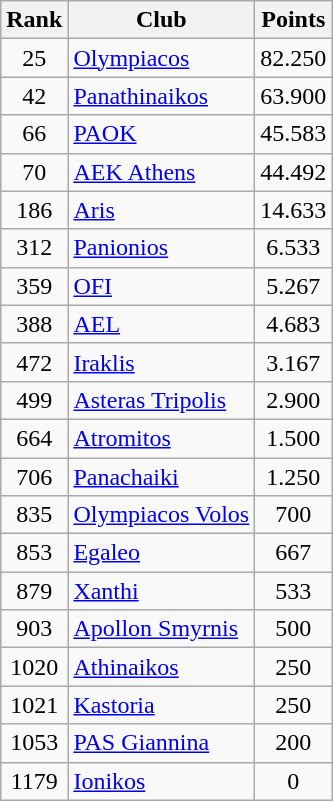<table class="wikitable" style="text-align:center">
<tr>
<th>Rank</th>
<th>Club</th>
<th>Points</th>
</tr>
<tr>
<td>25</td>
<td align="left"><a href='#'>Olympiacos</a></td>
<td>82.250</td>
</tr>
<tr>
<td>42</td>
<td align="left"><a href='#'>Panathinaikos</a></td>
<td>63.900</td>
</tr>
<tr>
<td>66</td>
<td align="left"><a href='#'>PAOK</a></td>
<td>45.583</td>
</tr>
<tr>
<td>70</td>
<td align="left"><a href='#'>AEK Athens</a></td>
<td>44.492</td>
</tr>
<tr>
<td>186</td>
<td align="left"><a href='#'>Aris</a></td>
<td>14.633</td>
</tr>
<tr>
<td>312</td>
<td align="left"><a href='#'>Panionios</a></td>
<td>6.533</td>
</tr>
<tr>
<td>359</td>
<td align="left"><a href='#'>OFI</a></td>
<td>5.267</td>
</tr>
<tr>
<td>388</td>
<td align="left"><a href='#'>AEL</a></td>
<td>4.683</td>
</tr>
<tr>
<td>472</td>
<td align="left"><a href='#'>Iraklis</a></td>
<td>3.167</td>
</tr>
<tr>
<td>499</td>
<td align="left"><a href='#'>Asteras Tripolis</a></td>
<td>2.900</td>
</tr>
<tr>
<td>664</td>
<td align="left"><a href='#'>Atromitos</a></td>
<td>1.500</td>
</tr>
<tr>
<td>706</td>
<td align="left"><a href='#'>Panachaiki</a></td>
<td>1.250</td>
</tr>
<tr>
<td>835</td>
<td align="left"><a href='#'>Olympiacos Volos</a></td>
<td>700</td>
</tr>
<tr>
<td>853</td>
<td align="left"><a href='#'>Egaleo</a></td>
<td>667</td>
</tr>
<tr>
<td>879</td>
<td align="left"><a href='#'>Xanthi</a></td>
<td>533</td>
</tr>
<tr>
<td>903</td>
<td align="left"><a href='#'>Apollon Smyrnis</a></td>
<td>500</td>
</tr>
<tr>
<td>1020</td>
<td align="left"><a href='#'>Athinaikos</a></td>
<td>250</td>
</tr>
<tr>
<td>1021</td>
<td align="left"><a href='#'>Kastoria</a></td>
<td>250</td>
</tr>
<tr>
<td>1053</td>
<td align="left"><a href='#'>PAS Giannina</a></td>
<td>200</td>
</tr>
<tr>
<td>1179</td>
<td align="left"><a href='#'>Ionikos</a></td>
<td>0</td>
</tr>
</table>
